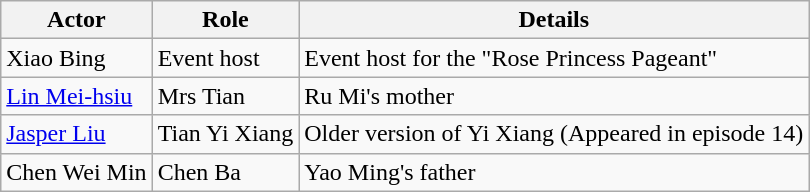<table class="wikitable">
<tr>
<th>Actor</th>
<th>Role</th>
<th>Details</th>
</tr>
<tr>
<td>Xiao Bing</td>
<td>Event host</td>
<td>Event host for the "Rose Princess Pageant"</td>
</tr>
<tr>
<td><a href='#'>Lin Mei-hsiu</a></td>
<td>Mrs Tian</td>
<td>Ru Mi's mother</td>
</tr>
<tr>
<td><a href='#'>Jasper Liu</a></td>
<td>Tian Yi Xiang</td>
<td>Older version of Yi Xiang (Appeared in episode 14)</td>
</tr>
<tr>
<td>Chen Wei Min</td>
<td>Chen Ba</td>
<td>Yao Ming's father</td>
</tr>
</table>
